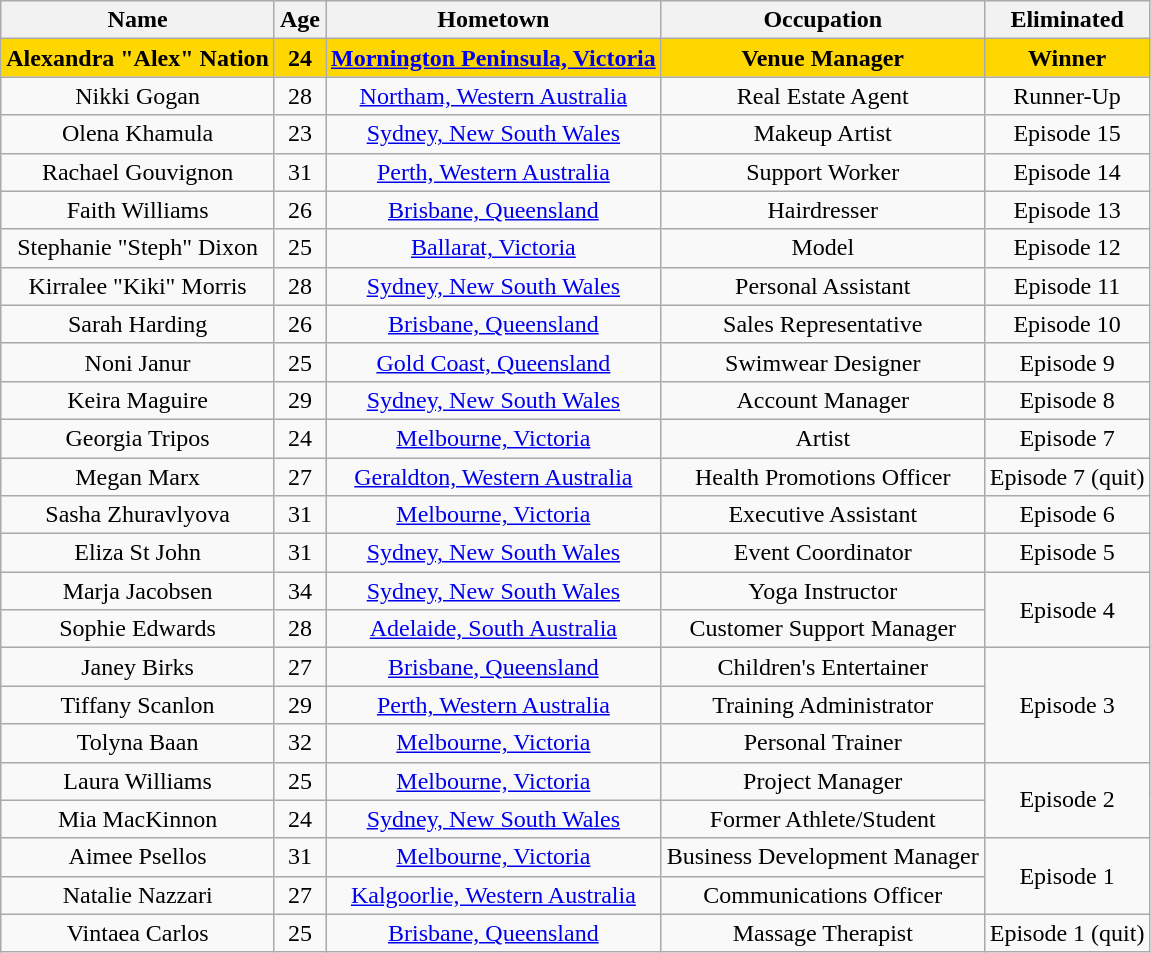<table class="wikitable" style="text-align:center">
<tr>
<th>Name</th>
<th>Age</th>
<th>Hometown</th>
<th>Occupation</th>
<th>Eliminated</th>
</tr>
<tr>
<td bgcolor="gold"><strong>Alexandra "Alex" Nation</strong></td>
<td bgcolor="gold"><strong>24</strong></td>
<td bgcolor="gold"><strong><a href='#'>Mornington Peninsula, Victoria</a></strong></td>
<td bgcolor="gold"><strong>Venue Manager</strong></td>
<td bgcolor="gold"><strong>Winner</strong></td>
</tr>
<tr>
<td>Nikki Gogan</td>
<td>28</td>
<td><a href='#'>Northam, Western Australia</a></td>
<td>Real Estate Agent</td>
<td>Runner-Up</td>
</tr>
<tr>
<td>Olena Khamula</td>
<td>23</td>
<td><a href='#'>Sydney, New South Wales</a></td>
<td>Makeup Artist</td>
<td>Episode 15</td>
</tr>
<tr>
<td>Rachael Gouvignon</td>
<td>31</td>
<td><a href='#'>Perth, Western Australia</a></td>
<td>Support Worker</td>
<td>Episode 14</td>
</tr>
<tr>
<td>Faith Williams</td>
<td>26</td>
<td><a href='#'>Brisbane, Queensland</a></td>
<td>Hairdresser</td>
<td>Episode 13</td>
</tr>
<tr>
<td>Stephanie "Steph" Dixon</td>
<td>25</td>
<td><a href='#'>Ballarat, Victoria</a></td>
<td>Model</td>
<td>Episode 12</td>
</tr>
<tr>
<td>Kirralee "Kiki" Morris</td>
<td>28</td>
<td><a href='#'>Sydney, New South Wales</a></td>
<td>Personal Assistant</td>
<td>Episode 11</td>
</tr>
<tr>
<td>Sarah Harding</td>
<td>26</td>
<td><a href='#'>Brisbane, Queensland</a></td>
<td>Sales Representative</td>
<td>Episode 10</td>
</tr>
<tr>
<td>Noni Janur</td>
<td>25</td>
<td><a href='#'>Gold Coast, Queensland</a></td>
<td>Swimwear Designer</td>
<td>Episode 9</td>
</tr>
<tr>
<td>Keira Maguire</td>
<td>29</td>
<td><a href='#'>Sydney, New South Wales</a></td>
<td>Account Manager</td>
<td>Episode 8</td>
</tr>
<tr>
<td>Georgia Tripos</td>
<td>24</td>
<td><a href='#'>Melbourne, Victoria</a></td>
<td>Artist</td>
<td>Episode 7</td>
</tr>
<tr>
<td>Megan Marx</td>
<td>27</td>
<td><a href='#'>Geraldton, Western Australia</a></td>
<td>Health Promotions Officer</td>
<td>Episode 7 (quit)</td>
</tr>
<tr>
<td>Sasha Zhuravlyova</td>
<td>31</td>
<td><a href='#'>Melbourne, Victoria</a></td>
<td>Executive Assistant</td>
<td>Episode 6</td>
</tr>
<tr>
<td>Eliza St John</td>
<td>31</td>
<td><a href='#'>Sydney, New South Wales</a></td>
<td>Event Coordinator</td>
<td>Episode 5</td>
</tr>
<tr>
<td>Marja Jacobsen</td>
<td>34</td>
<td><a href='#'>Sydney, New South Wales</a></td>
<td>Yoga Instructor</td>
<td rowspan="2">Episode 4</td>
</tr>
<tr>
<td>Sophie Edwards</td>
<td>28</td>
<td><a href='#'>Adelaide, South Australia</a></td>
<td>Customer Support Manager</td>
</tr>
<tr>
<td>Janey Birks</td>
<td>27</td>
<td><a href='#'>Brisbane, Queensland</a></td>
<td>Children's Entertainer</td>
<td rowspan="3">Episode 3</td>
</tr>
<tr>
<td>Tiffany Scanlon</td>
<td>29</td>
<td><a href='#'>Perth, Western Australia</a></td>
<td>Training Administrator</td>
</tr>
<tr>
<td>Tolyna Baan</td>
<td>32</td>
<td><a href='#'>Melbourne, Victoria</a></td>
<td>Personal Trainer</td>
</tr>
<tr>
<td>Laura Williams</td>
<td>25</td>
<td><a href='#'>Melbourne, Victoria</a></td>
<td>Project Manager</td>
<td rowspan="2">Episode 2</td>
</tr>
<tr>
<td>Mia MacKinnon</td>
<td>24</td>
<td><a href='#'>Sydney, New South Wales</a></td>
<td>Former Athlete/Student</td>
</tr>
<tr>
<td>Aimee Psellos</td>
<td>31</td>
<td><a href='#'>Melbourne, Victoria</a></td>
<td>Business Development Manager</td>
<td rowspan="2">Episode 1</td>
</tr>
<tr>
<td>Natalie Nazzari</td>
<td>27</td>
<td><a href='#'>Kalgoorlie, Western Australia</a></td>
<td>Communications Officer</td>
</tr>
<tr>
<td>Vintaea Carlos</td>
<td>25</td>
<td><a href='#'>Brisbane, Queensland</a></td>
<td>Massage Therapist</td>
<td>Episode 1 (quit)</td>
</tr>
</table>
